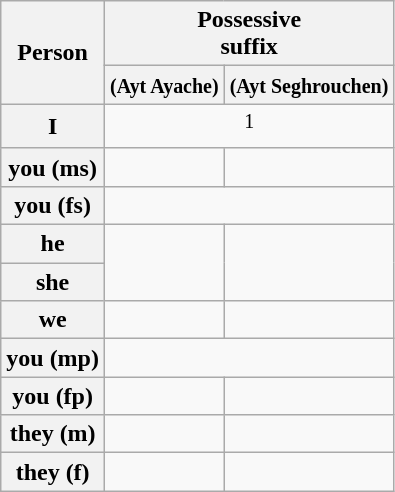<table class="wikitable" border="1" style="text-align: center">
<tr>
<th rowspan="2">Person</th>
<th colspan="2">Possessive <br> suffix</th>
</tr>
<tr>
<th><small>(Ayt Ayache)</small></th>
<th><small>(Ayt Seghrouchen)</small></th>
</tr>
<tr>
<th>I</th>
<td colspan="2"><sup>1</sup></td>
</tr>
<tr>
<th>you (ms)</th>
<td></td>
<td></td>
</tr>
<tr>
<th>you (fs)</th>
<td colspan="2"></td>
</tr>
<tr>
<th>he</th>
<td rowspan="2"></td>
<td rowspan="2"></td>
</tr>
<tr>
<th>she</th>
</tr>
<tr>
<th>we</th>
<td></td>
<td></td>
</tr>
<tr>
<th>you (mp)</th>
<td colspan="2"></td>
</tr>
<tr>
<th>you (fp)</th>
<td></td>
<td></td>
</tr>
<tr>
<th>they (m)</th>
<td></td>
<td></td>
</tr>
<tr>
<th>they (f)</th>
<td></td>
<td></td>
</tr>
</table>
